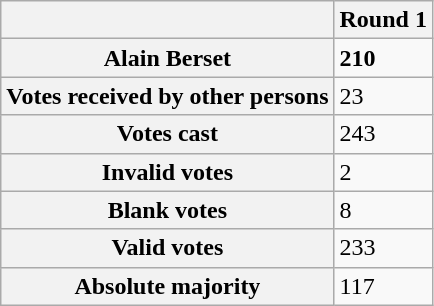<table class="wikitable">
<tr>
<th></th>
<th>Round 1</th>
</tr>
<tr>
<th>Alain Berset</th>
<td><strong>210</strong></td>
</tr>
<tr>
<th>Votes received by other persons</th>
<td>23</td>
</tr>
<tr>
<th>Votes cast</th>
<td>243</td>
</tr>
<tr>
<th>Invalid votes</th>
<td>2</td>
</tr>
<tr>
<th>Blank votes</th>
<td>8</td>
</tr>
<tr>
<th>Valid votes</th>
<td>233</td>
</tr>
<tr>
<th>Absolute majority</th>
<td>117</td>
</tr>
</table>
